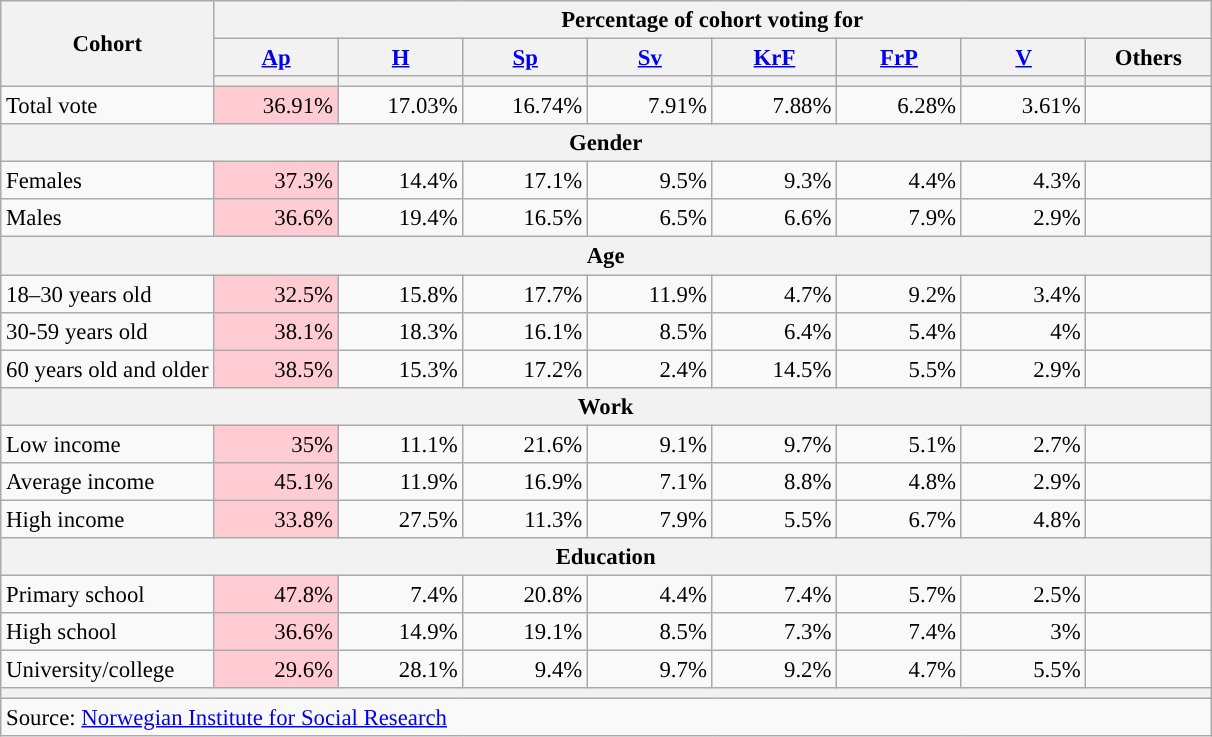<table class="wikitable" style="text-align:right; font-size:95%;">
<tr>
<th rowspan="3">Cohort</th>
<th colspan="8">Percentage of cohort voting for</th>
</tr>
<tr>
<th scope="col" style="width:5em;"><a href='#'>Ap</a></th>
<th scope="col" style="width:5em;"><a href='#'>H</a></th>
<th scope="col" style="width:5em;"><a href='#'>Sp</a></th>
<th scope="col" style="width:5em;"><a href='#'>Sv</a></th>
<th scope="col" style="width:5em;"><a href='#'>KrF</a></th>
<th scope="col" style="width:5em;"><a href='#'>FrP</a></th>
<th scope="col" style="width:5em;"><a href='#'>V</a></th>
<th scope="col" style="width:5em;">Others</th>
</tr>
<tr>
<th style="background:"></th>
<th style="background:"></th>
<th style="background:"></th>
<th style="background:"></th>
<th style="background:"></th>
<th style="background:"></th>
<th style="background:"></th>
<th style="background:"></th>
</tr>
<tr>
<td align=left>Total vote</td>
<td style="background:#ffccd4;">36.91%</td>
<td>17.03%</td>
<td>16.74%</td>
<td>7.91%</td>
<td>7.88%</td>
<td>6.28%</td>
<td>3.61%</td>
<td></td>
</tr>
<tr>
<th colspan="9">Gender</th>
</tr>
<tr>
<td align=left>Females</td>
<td style="background:#ffccd4;">37.3%</td>
<td>14.4%</td>
<td>17.1%</td>
<td>9.5%</td>
<td>9.3%</td>
<td>4.4%</td>
<td>4.3%</td>
<td></td>
</tr>
<tr>
<td align=left>Males</td>
<td style="background:#ffccd4;">36.6%</td>
<td>19.4%</td>
<td>16.5%</td>
<td>6.5%</td>
<td>6.6%</td>
<td>7.9%</td>
<td>2.9%</td>
<td></td>
</tr>
<tr>
<th colspan="9">Age</th>
</tr>
<tr>
<td align=left>18–30 years old</td>
<td style="background:#ffccd4;">32.5%</td>
<td>15.8%</td>
<td>17.7%</td>
<td>11.9%</td>
<td>4.7%</td>
<td>9.2%</td>
<td>3.4%</td>
<td></td>
</tr>
<tr>
<td align=left>30-59 years old</td>
<td style="background:#ffccd4;">38.1%</td>
<td>18.3%</td>
<td>16.1%</td>
<td>8.5%</td>
<td>6.4%</td>
<td>5.4%</td>
<td>4%</td>
<td></td>
</tr>
<tr>
<td align=left>60 years old and older</td>
<td style="background:#ffccd4;">38.5%</td>
<td>15.3%</td>
<td>17.2%</td>
<td>2.4%</td>
<td>14.5%</td>
<td>5.5%</td>
<td>2.9%</td>
<td></td>
</tr>
<tr>
<th colspan="9">Work</th>
</tr>
<tr>
<td align=left>Low income</td>
<td style="background:#ffccd4;">35%</td>
<td>11.1%</td>
<td>21.6%</td>
<td>9.1%</td>
<td>9.7%</td>
<td>5.1%</td>
<td>2.7%</td>
<td></td>
</tr>
<tr>
<td align=left>Average income</td>
<td style="background:#ffccd4;">45.1%</td>
<td>11.9%</td>
<td>16.9%</td>
<td>7.1%</td>
<td>8.8%</td>
<td>4.8%</td>
<td>2.9%</td>
<td></td>
</tr>
<tr>
<td align=left>High income</td>
<td style="background:#ffccd4;">33.8%</td>
<td>27.5%</td>
<td>11.3%</td>
<td>7.9%</td>
<td>5.5%</td>
<td>6.7%</td>
<td>4.8%</td>
<td></td>
</tr>
<tr>
<th colspan="9">Education</th>
</tr>
<tr>
<td align=left>Primary school</td>
<td style="background:#ffccd4;">47.8%</td>
<td>7.4%</td>
<td>20.8%</td>
<td>4.4%</td>
<td>7.4%</td>
<td>5.7%</td>
<td>2.5%</td>
<td></td>
</tr>
<tr>
<td align=left>High school</td>
<td style="background:#ffccd4;">36.6%</td>
<td>14.9%</td>
<td>19.1%</td>
<td>8.5%</td>
<td>7.3%</td>
<td>7.4%</td>
<td>3%</td>
<td></td>
</tr>
<tr>
<td align=left>University/college</td>
<td style="background:#ffccd4;">29.6%</td>
<td>28.1%</td>
<td>9.4%</td>
<td>9.7%</td>
<td>9.2%</td>
<td>4.7%</td>
<td>5.5%</td>
<td></td>
</tr>
<tr>
<th colspan="11!"></th>
</tr>
<tr>
<td align=left colspan="9">Source: <a href='#'>Norwegian Institute for Social Research</a></td>
</tr>
</table>
